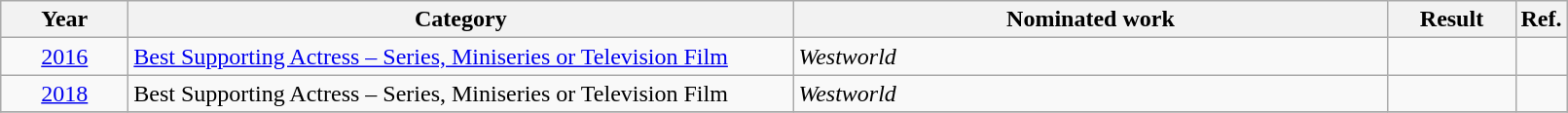<table class=wikitable>
<tr>
<th scope="col" style="width:5em;">Year</th>
<th scope="col" style="width:28em;">Category</th>
<th scope="col" style="width:25em;">Nominated work</th>
<th scope="col" style="width:5em;">Result</th>
<th>Ref.</th>
</tr>
<tr>
<td style="text-align:center;"><a href='#'>2016</a></td>
<td><a href='#'>Best Supporting Actress – Series, Miniseries or Television Film</a></td>
<td><em>Westworld</em></td>
<td></td>
<td></td>
</tr>
<tr>
<td style="text-align:center;"><a href='#'>2018</a></td>
<td>Best Supporting Actress – Series, Miniseries or Television Film</td>
<td><em>Westworld</em></td>
<td></td>
<td></td>
</tr>
<tr>
</tr>
</table>
